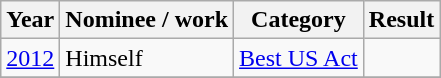<table class="wikitable">
<tr>
<th>Year</th>
<th>Nominee / work</th>
<th>Category</th>
<th>Result</th>
</tr>
<tr>
<td><a href='#'>2012</a></td>
<td>Himself</td>
<td><a href='#'>Best US Act</a></td>
<td></td>
</tr>
<tr>
</tr>
</table>
